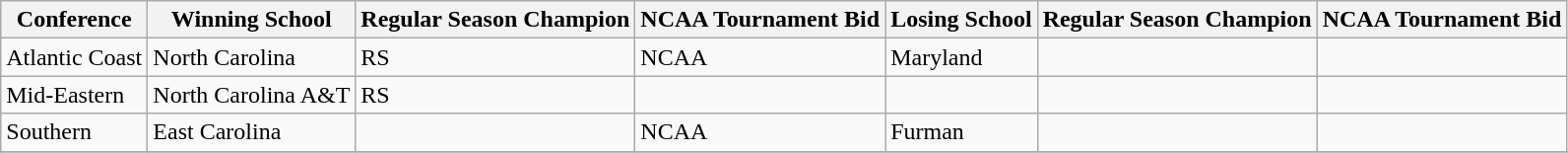<table class="wikitable">
<tr>
<th>Conference</th>
<th>Winning School</th>
<th>Regular Season Champion</th>
<th>NCAA Tournament Bid</th>
<th>Losing School</th>
<th>Regular Season Champion</th>
<th>NCAA Tournament Bid</th>
</tr>
<tr>
<td>Atlantic Coast</td>
<td>North Carolina</td>
<td>RS</td>
<td>NCAA</td>
<td>Maryland</td>
<td></td>
<td></td>
</tr>
<tr>
<td>Mid-Eastern</td>
<td>North Carolina A&T</td>
<td>RS</td>
<td></td>
<td></td>
<td></td>
<td></td>
</tr>
<tr>
<td>Southern</td>
<td>East Carolina</td>
<td></td>
<td>NCAA</td>
<td>Furman</td>
<td></td>
<td></td>
</tr>
<tr>
</tr>
</table>
